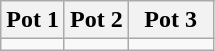<table class="wikitable">
<tr>
<th width=30%>Pot 1</th>
<th width=30%>Pot 2</th>
<th width=40%>Pot 3</th>
</tr>
<tr>
<td valign=top></td>
<td valign=top></td>
<td valign=top></td>
</tr>
</table>
